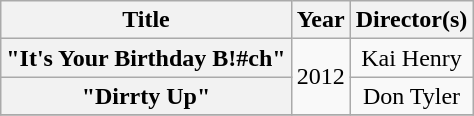<table class="wikitable plainrowheaders" style="text-align:center;">
<tr>
<th scope="col">Title</th>
<th scope="col">Year</th>
<th scope="col">Director(s)</th>
</tr>
<tr>
<th scope="row">"It's Your Birthday B!#ch"<br> </th>
<td rowspan="2">2012</td>
<td>Kai Henry</td>
</tr>
<tr>
<th scope="row">"Dirrty Up"<br> </th>
<td>Don Tyler</td>
</tr>
<tr>
</tr>
</table>
